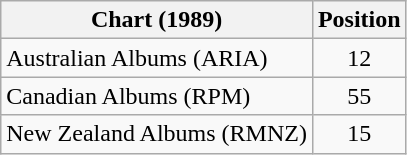<table class="wikitable sortable plainrowheaders">
<tr>
<th>Chart (1989)</th>
<th>Position</th>
</tr>
<tr>
<td>Australian Albums (ARIA)</td>
<td align="center">12</td>
</tr>
<tr>
<td>Canadian Albums (RPM)</td>
<td align="center">55</td>
</tr>
<tr>
<td>New Zealand Albums (RMNZ)</td>
<td align="center">15</td>
</tr>
</table>
